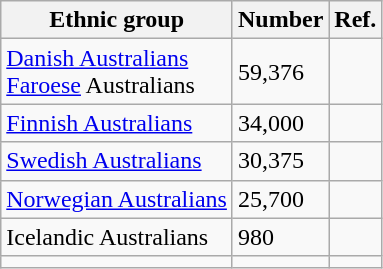<table class="wikitable collapsed">
<tr>
<th>Ethnic group</th>
<th>Number</th>
<th>Ref.</th>
</tr>
<tr>
<td> <a href='#'>Danish Australians</a><br> <a href='#'>Faroese</a> Australians</td>
<td>59,376</td>
<td></td>
</tr>
<tr>
<td> <a href='#'>Finnish Australians</a></td>
<td>34,000</td>
<td></td>
</tr>
<tr>
<td> <a href='#'>Swedish Australians</a></td>
<td>30,375</td>
<td></td>
</tr>
<tr>
<td> <a href='#'>Norwegian Australians</a></td>
<td>25,700</td>
<td></td>
</tr>
<tr>
<td> Icelandic Australians</td>
<td>980</td>
<td></td>
</tr>
<tr>
<td></td>
<td></td>
<td></td>
</tr>
</table>
